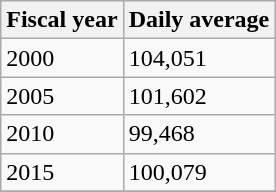<table class="wikitable">
<tr>
<th>Fiscal year</th>
<th>Daily average</th>
</tr>
<tr>
<td>2000</td>
<td>104,051</td>
</tr>
<tr>
<td>2005</td>
<td>101,602</td>
</tr>
<tr>
<td>2010</td>
<td>99,468</td>
</tr>
<tr>
<td>2015</td>
<td>100,079</td>
</tr>
<tr>
</tr>
</table>
